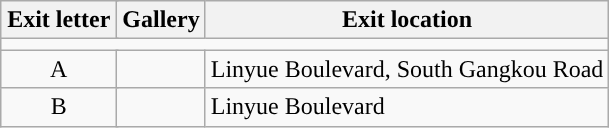<table class="wikitable">
<tr>
<th colspan=2 style="width:70px">Exit letter</th>
<th>Gallery</th>
<th>Exit location</th>
</tr>
<tr style="background:#">
<td colspan="4"></td>
</tr>
<tr>
<td colspan=2 align=center>A</td>
<td></td>
<td>Linyue Boulevard, South Gangkou Road</td>
</tr>
<tr>
<td colspan=2 align=center>B</td>
<td></td>
<td>Linyue Boulevard</td>
</tr>
</table>
